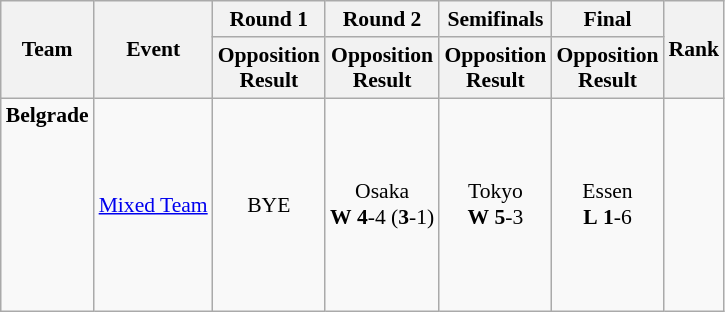<table class="wikitable" border="1" style="font-size:90%">
<tr>
<th rowspan=2>Team</th>
<th rowspan=2>Event</th>
<th>Round 1</th>
<th>Round 2</th>
<th>Semifinals</th>
<th>Final</th>
<th rowspan=2>Rank</th>
</tr>
<tr>
<th>Opposition<br>Result</th>
<th>Opposition<br>Result</th>
<th>Opposition<br>Result</th>
<th>Opposition<br>Result</th>
</tr>
<tr>
<td><strong>Belgrade</strong><br><br><br><br><br><br><br><br></td>
<td><a href='#'>Mixed Team</a></td>
<td align=center>BYE</td>
<td align=center>Osaka <br> <strong>W</strong> <strong>4</strong>-4 (<strong>3</strong>-1)</td>
<td align=center>Tokyo <br> <strong>W</strong> <strong>5</strong>-3</td>
<td align=center>Essen <br> <strong>L</strong> <strong>1</strong>-6</td>
<td align=center></td>
</tr>
</table>
